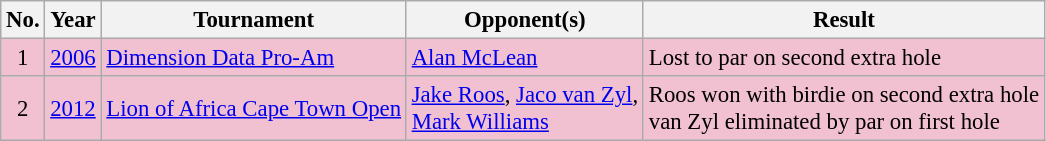<table class="wikitable" style="font-size:95%;">
<tr>
<th>No.</th>
<th>Year</th>
<th>Tournament</th>
<th>Opponent(s)</th>
<th>Result</th>
</tr>
<tr style="background:#F2C1D1;">
<td align=center>1</td>
<td><a href='#'>2006</a></td>
<td><a href='#'>Dimension Data Pro-Am</a></td>
<td> <a href='#'>Alan McLean</a></td>
<td>Lost to par on second extra hole</td>
</tr>
<tr style="background:#F2C1D1;">
<td align=center>2</td>
<td><a href='#'>2012</a></td>
<td><a href='#'>Lion of Africa Cape Town Open</a></td>
<td> <a href='#'>Jake Roos</a>,  <a href='#'>Jaco van Zyl</a>,<br> <a href='#'>Mark Williams</a></td>
<td>Roos won with birdie on second extra hole<br>van Zyl eliminated by par on first hole</td>
</tr>
</table>
